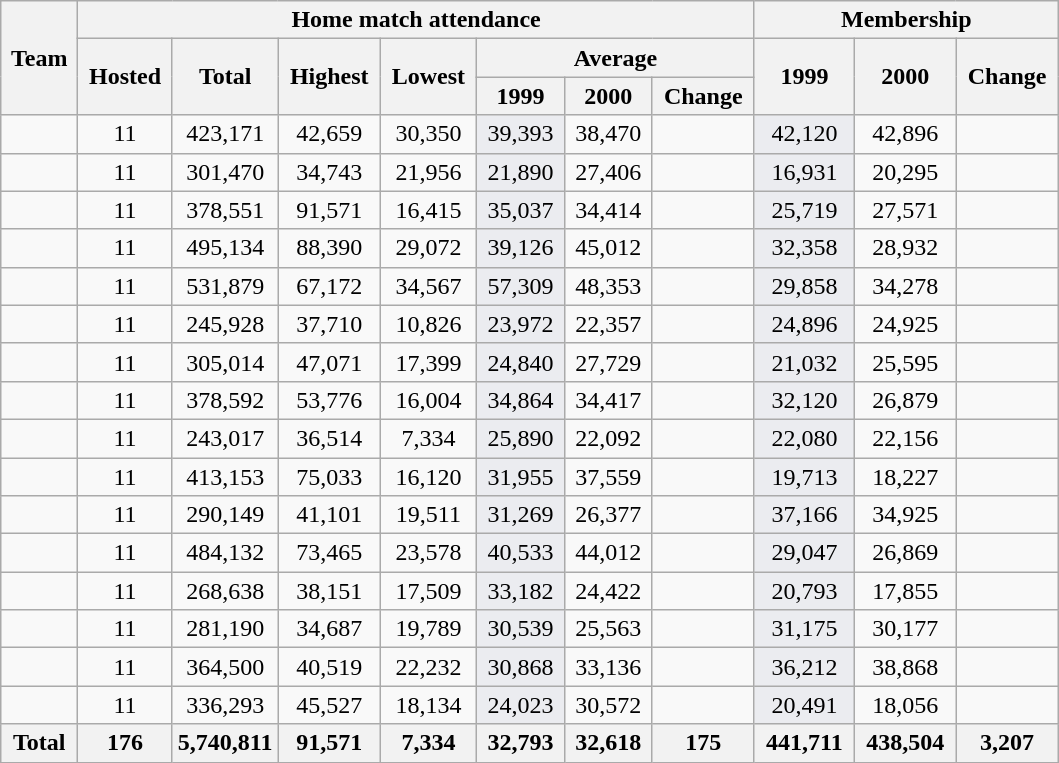<table class="wikitable sortable" style=text-align:center>
<tr>
<th rowspan=3>Team</th>
<th colspan=7>Home match attendance</th>
<th colspan=3>Membership</th>
</tr>
<tr>
<th rowspan=2 class=unsortable>Hosted</th>
<th rowspan=2 width=10%>Total</th>
<th rowspan=2>Highest</th>
<th rowspan=2>Lowest</th>
<th colspan=3>Average</th>
<th rowspan=2>1999</th>
<th rowspan=2>2000</th>
<th rowspan=2>Change</th>
</tr>
<tr>
<th>1999</th>
<th>2000</th>
<th>Change</th>
</tr>
<tr>
<td align=left></td>
<td>11</td>
<td>423,171</td>
<td>42,659</td>
<td>30,350</td>
<td bgcolor=EBECF0>39,393</td>
<td>38,470</td>
<td></td>
<td bgcolor=EBECF0>42,120</td>
<td>42,896</td>
<td></td>
</tr>
<tr>
<td align=left></td>
<td>11</td>
<td>301,470</td>
<td>34,743</td>
<td>21,956</td>
<td bgcolor=EBECF0>21,890</td>
<td>27,406</td>
<td></td>
<td bgcolor=EBECF0>16,931</td>
<td>20,295</td>
<td></td>
</tr>
<tr>
<td align=left></td>
<td>11</td>
<td>378,551</td>
<td>91,571</td>
<td>16,415</td>
<td bgcolor=EBECF0>35,037</td>
<td>34,414</td>
<td></td>
<td bgcolor=EBECF0>25,719</td>
<td>27,571</td>
<td></td>
</tr>
<tr>
<td align=left></td>
<td>11</td>
<td>495,134</td>
<td>88,390</td>
<td>29,072</td>
<td bgcolor=EBECF0>39,126</td>
<td>45,012</td>
<td></td>
<td bgcolor=EBECF0>32,358</td>
<td>28,932</td>
<td></td>
</tr>
<tr>
<td align=left></td>
<td>11</td>
<td>531,879</td>
<td>67,172</td>
<td>34,567</td>
<td bgcolor=EBECF0>57,309</td>
<td>48,353</td>
<td></td>
<td bgcolor=EBECF0>29,858</td>
<td>34,278</td>
<td></td>
</tr>
<tr>
<td align=left></td>
<td>11</td>
<td>245,928</td>
<td>37,710</td>
<td>10,826</td>
<td bgcolor=EBECF0>23,972</td>
<td>22,357</td>
<td></td>
<td bgcolor=EBECF0>24,896</td>
<td>24,925</td>
<td></td>
</tr>
<tr>
<td align=left></td>
<td>11</td>
<td>305,014</td>
<td>47,071</td>
<td>17,399</td>
<td bgcolor=EBECF0>24,840</td>
<td>27,729</td>
<td></td>
<td bgcolor=EBECF0>21,032</td>
<td>25,595</td>
<td></td>
</tr>
<tr>
<td align=left></td>
<td>11</td>
<td>378,592</td>
<td>53,776</td>
<td>16,004</td>
<td bgcolor=EBECF0>34,864</td>
<td>34,417</td>
<td></td>
<td bgcolor=EBECF0>32,120</td>
<td>26,879</td>
<td></td>
</tr>
<tr>
<td align=left></td>
<td>11</td>
<td>243,017</td>
<td>36,514</td>
<td>7,334</td>
<td bgcolor=EBECF0>25,890</td>
<td>22,092</td>
<td></td>
<td bgcolor=EBECF0>22,080</td>
<td>22,156</td>
<td></td>
</tr>
<tr>
<td align=left></td>
<td>11</td>
<td>413,153</td>
<td>75,033</td>
<td>16,120</td>
<td bgcolor=EBECF0>31,955</td>
<td>37,559</td>
<td></td>
<td bgcolor=EBECF0>19,713</td>
<td>18,227</td>
<td></td>
</tr>
<tr>
<td align=left></td>
<td>11</td>
<td>290,149</td>
<td>41,101</td>
<td>19,511</td>
<td bgcolor=EBECF0>31,269</td>
<td>26,377</td>
<td></td>
<td bgcolor=EBECF0>37,166</td>
<td>34,925</td>
<td></td>
</tr>
<tr>
<td align=left></td>
<td>11</td>
<td>484,132</td>
<td>73,465</td>
<td>23,578</td>
<td bgcolor=EBECF0>40,533</td>
<td>44,012</td>
<td></td>
<td bgcolor=EBECF0>29,047</td>
<td>26,869</td>
<td></td>
</tr>
<tr>
<td align=left></td>
<td>11</td>
<td>268,638</td>
<td>38,151</td>
<td>17,509</td>
<td bgcolor=EBECF0>33,182</td>
<td>24,422</td>
<td></td>
<td bgcolor=EBECF0>20,793</td>
<td>17,855</td>
<td></td>
</tr>
<tr>
<td align=left></td>
<td>11</td>
<td>281,190</td>
<td>34,687</td>
<td>19,789</td>
<td bgcolor=EBECF0>30,539</td>
<td>25,563</td>
<td></td>
<td bgcolor=EBECF0>31,175</td>
<td>30,177</td>
<td></td>
</tr>
<tr>
<td align=left></td>
<td>11</td>
<td>364,500</td>
<td>40,519</td>
<td>22,232</td>
<td bgcolor=EBECF0>30,868</td>
<td>33,136</td>
<td></td>
<td bgcolor=EBECF0>36,212</td>
<td>38,868</td>
<td></td>
</tr>
<tr>
<td align=left></td>
<td>11</td>
<td>336,293</td>
<td>45,527</td>
<td>18,134</td>
<td bgcolor=EBECF0>24,023</td>
<td>30,572</td>
<td></td>
<td bgcolor=EBECF0>20,491</td>
<td>18,056</td>
<td></td>
</tr>
<tr class=sortbottom>
<th>Total</th>
<th>176</th>
<th>5,740,811</th>
<th>91,571</th>
<th>7,334</th>
<th>32,793</th>
<th>32,618</th>
<th> 175</th>
<th>441,711</th>
<th>438,504</th>
<th> 3,207</th>
</tr>
</table>
